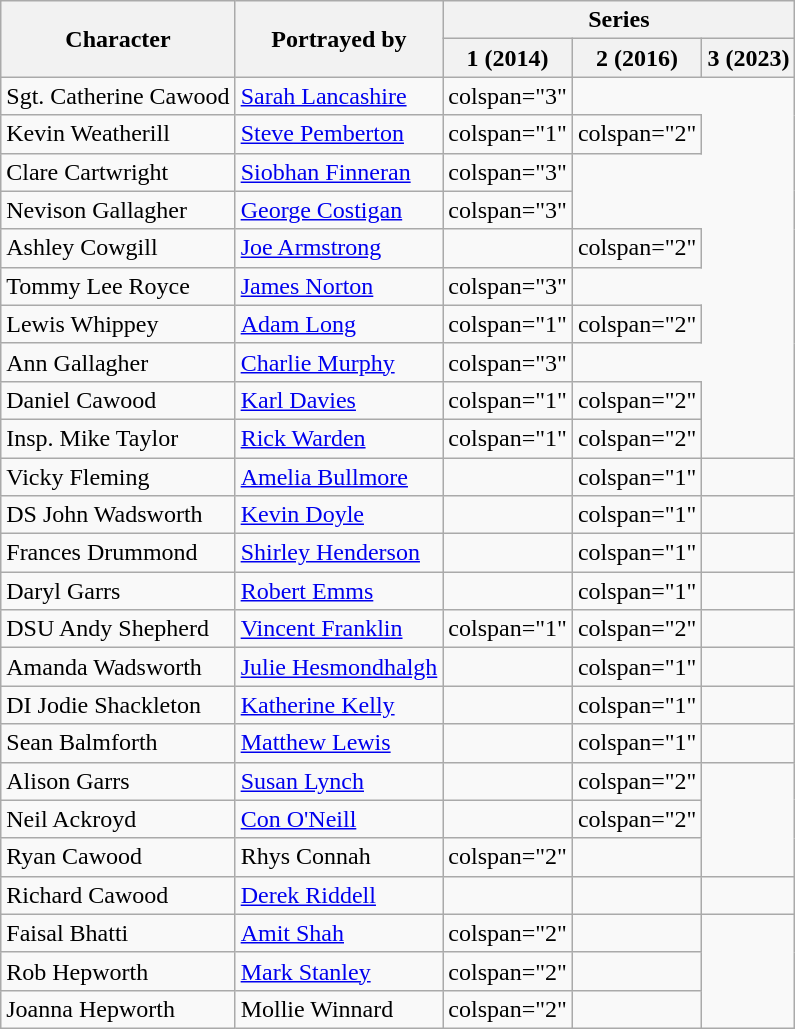<table class="wikitable">
<tr>
<th rowspan="2">Character</th>
<th rowspan="2">Portrayed by</th>
<th colspan="3">Series</th>
</tr>
<tr>
<th>1 (2014)</th>
<th>2 (2016)</th>
<th>3 (2023)</th>
</tr>
<tr>
<td>Sgt. Catherine Cawood</td>
<td><a href='#'>Sarah Lancashire</a></td>
<td>colspan="3" </td>
</tr>
<tr>
<td>Kevin Weatherill</td>
<td><a href='#'>Steve Pemberton</a></td>
<td>colspan="1" </td>
<td>colspan="2" </td>
</tr>
<tr>
<td>Clare Cartwright</td>
<td><a href='#'>Siobhan Finneran</a></td>
<td>colspan="3" </td>
</tr>
<tr>
<td>Nevison Gallagher</td>
<td><a href='#'>George Costigan</a></td>
<td>colspan="3" </td>
</tr>
<tr>
<td>Ashley Cowgill</td>
<td><a href='#'>Joe Armstrong</a></td>
<td></td>
<td>colspan="2" </td>
</tr>
<tr>
<td>Tommy Lee Royce</td>
<td><a href='#'>James Norton</a></td>
<td>colspan="3" </td>
</tr>
<tr>
<td>Lewis Whippey</td>
<td><a href='#'>Adam Long</a></td>
<td>colspan="1" </td>
<td>colspan="2" </td>
</tr>
<tr>
<td>Ann Gallagher</td>
<td><a href='#'>Charlie Murphy</a></td>
<td>colspan="3" </td>
</tr>
<tr>
<td>Daniel Cawood</td>
<td><a href='#'>Karl Davies</a></td>
<td>colspan="1" </td>
<td>colspan="2" </td>
</tr>
<tr>
<td>Insp. Mike Taylor</td>
<td><a href='#'>Rick Warden</a></td>
<td>colspan="1" </td>
<td>colspan="2" </td>
</tr>
<tr>
<td>Vicky Fleming</td>
<td><a href='#'>Amelia Bullmore</a></td>
<td></td>
<td>colspan="1" </td>
<td></td>
</tr>
<tr>
<td>DS John Wadsworth</td>
<td><a href='#'>Kevin Doyle</a></td>
<td></td>
<td>colspan="1" </td>
<td></td>
</tr>
<tr>
<td>Frances Drummond</td>
<td><a href='#'>Shirley Henderson</a></td>
<td></td>
<td>colspan="1" </td>
<td></td>
</tr>
<tr>
<td>Daryl Garrs</td>
<td><a href='#'>Robert Emms</a></td>
<td></td>
<td>colspan="1" </td>
<td></td>
</tr>
<tr>
<td>DSU Andy Shepherd</td>
<td><a href='#'>Vincent Franklin</a></td>
<td>colspan="1" </td>
<td>colspan="2" </td>
</tr>
<tr>
<td>Amanda Wadsworth</td>
<td><a href='#'>Julie Hesmondhalgh</a></td>
<td></td>
<td>colspan="1" </td>
<td></td>
</tr>
<tr>
<td>DI Jodie Shackleton</td>
<td><a href='#'>Katherine Kelly</a></td>
<td></td>
<td>colspan="1" </td>
<td></td>
</tr>
<tr>
<td>Sean Balmforth</td>
<td><a href='#'>Matthew Lewis</a></td>
<td></td>
<td>colspan="1" </td>
<td></td>
</tr>
<tr>
<td>Alison Garrs</td>
<td><a href='#'>Susan Lynch</a></td>
<td></td>
<td>colspan="2" </td>
</tr>
<tr>
<td>Neil Ackroyd</td>
<td><a href='#'>Con O'Neill</a></td>
<td></td>
<td>colspan="2" </td>
</tr>
<tr>
<td>Ryan Cawood</td>
<td>Rhys Connah</td>
<td>colspan="2" </td>
<td></td>
</tr>
<tr>
<td>Richard Cawood</td>
<td><a href='#'>Derek Riddell</a></td>
<td></td>
<td></td>
<td></td>
</tr>
<tr>
<td>Faisal Bhatti</td>
<td><a href='#'>Amit Shah</a></td>
<td>colspan="2" </td>
<td></td>
</tr>
<tr>
<td>Rob Hepworth</td>
<td><a href='#'>Mark Stanley</a></td>
<td>colspan="2" </td>
<td></td>
</tr>
<tr>
<td>Joanna Hepworth</td>
<td>Mollie Winnard</td>
<td>colspan="2" </td>
<td></td>
</tr>
</table>
